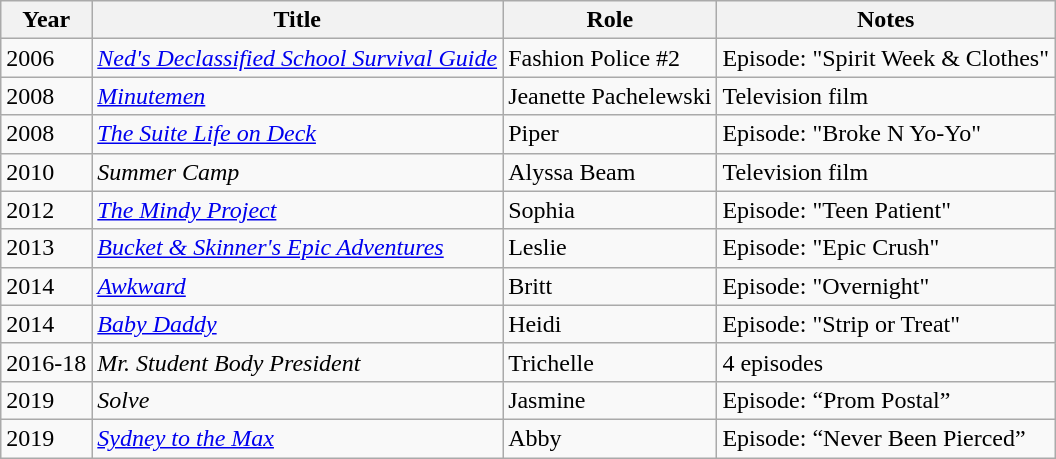<table class="wikitable sortable">
<tr>
<th>Year</th>
<th>Title</th>
<th>Role</th>
<th>Notes</th>
</tr>
<tr>
<td>2006</td>
<td><em><a href='#'>Ned's Declassified School Survival Guide</a></em></td>
<td>Fashion Police #2</td>
<td>Episode: "Spirit Week & Clothes"</td>
</tr>
<tr>
<td>2008</td>
<td><em><a href='#'>Minutemen</a></em></td>
<td>Jeanette Pachelewski</td>
<td>Television film</td>
</tr>
<tr>
<td>2008</td>
<td><em><a href='#'>The Suite Life on Deck</a></em></td>
<td>Piper</td>
<td>Episode: "Broke N Yo-Yo"</td>
</tr>
<tr>
<td>2010</td>
<td><em>Summer Camp</em></td>
<td>Alyssa Beam</td>
<td>Television film</td>
</tr>
<tr>
<td>2012</td>
<td><em><a href='#'>The Mindy Project</a></em></td>
<td>Sophia</td>
<td>Episode: "Teen Patient"</td>
</tr>
<tr>
<td>2013</td>
<td><em><a href='#'>Bucket & Skinner's Epic Adventures</a></em></td>
<td>Leslie</td>
<td>Episode: "Epic Crush"</td>
</tr>
<tr>
<td>2014</td>
<td><em><a href='#'>Awkward</a></em></td>
<td>Britt</td>
<td>Episode: "Overnight"</td>
</tr>
<tr>
<td>2014</td>
<td><em><a href='#'>Baby Daddy</a></em></td>
<td>Heidi</td>
<td>Episode: "Strip or Treat"</td>
</tr>
<tr>
<td>2016-18</td>
<td><em>Mr. Student Body President</em></td>
<td>Trichelle</td>
<td>4 episodes</td>
</tr>
<tr>
<td>2019</td>
<td><em>Solve</em></td>
<td>Jasmine</td>
<td>Episode: “Prom Postal”</td>
</tr>
<tr>
<td>2019</td>
<td><em><a href='#'>Sydney to the Max</a></em></td>
<td>Abby</td>
<td>Episode: “Never Been Pierced”</td>
</tr>
</table>
